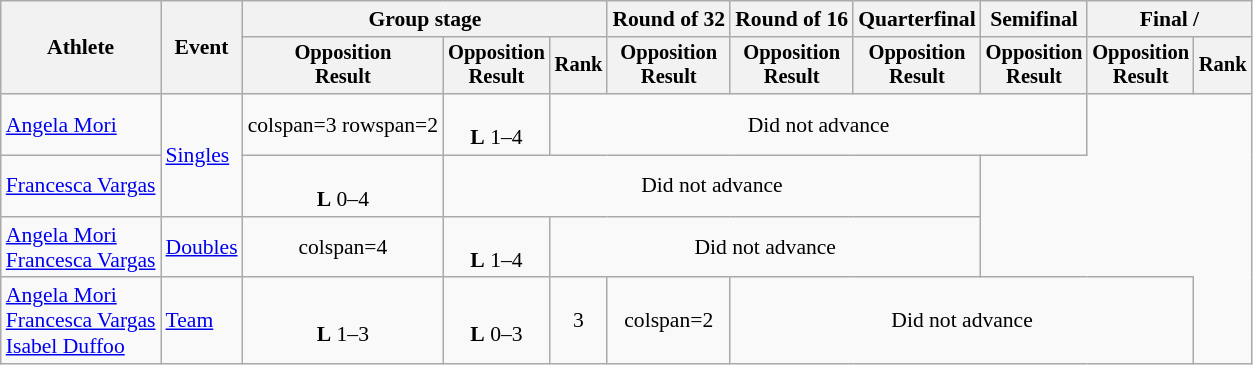<table class=wikitable style=font-size:90%;text-align:center>
<tr>
<th rowspan=2>Athlete</th>
<th rowspan=2>Event</th>
<th colspan=3>Group stage</th>
<th>Round of 32</th>
<th>Round of 16</th>
<th>Quarterfinal</th>
<th>Semifinal</th>
<th colspan=2>Final / </th>
</tr>
<tr style=font-size:95%>
<th>Opposition<br>Result</th>
<th>Opposition<br>Result</th>
<th>Rank</th>
<th>Opposition<br>Result</th>
<th>Opposition<br>Result</th>
<th>Opposition<br>Result</th>
<th>Opposition<br>Result</th>
<th>Opposition<br>Result</th>
<th>Rank</th>
</tr>
<tr>
<td align=left><a href='#'>Angela Mori</a></td>
<td align=left rowspan=2><a href='#'>Singles</a></td>
<td>colspan=3 rowspan=2 </td>
<td><br><strong>L</strong> 1–4</td>
<td colspan=5>Did not advance</td>
</tr>
<tr>
<td align=left><a href='#'>Francesca Vargas</a></td>
<td><br><strong>L</strong> 0–4</td>
<td colspan=5>Did not advance</td>
</tr>
<tr>
<td align=left><a href='#'>Angela Mori</a><br><a href='#'>Francesca Vargas</a></td>
<td align=left><a href='#'>Doubles</a></td>
<td>colspan=4 </td>
<td><br><strong>L</strong> 1–4</td>
<td colspan=4>Did not advance</td>
</tr>
<tr>
<td align=left><a href='#'>Angela Mori</a><br><a href='#'>Francesca Vargas</a><br><a href='#'>Isabel Duffoo</a></td>
<td align=left><a href='#'>Team</a></td>
<td><br><strong>L</strong> 1–3</td>
<td><br><strong>L</strong> 0–3</td>
<td>3</td>
<td>colspan=2 </td>
<td colspan=4>Did not advance</td>
</tr>
</table>
